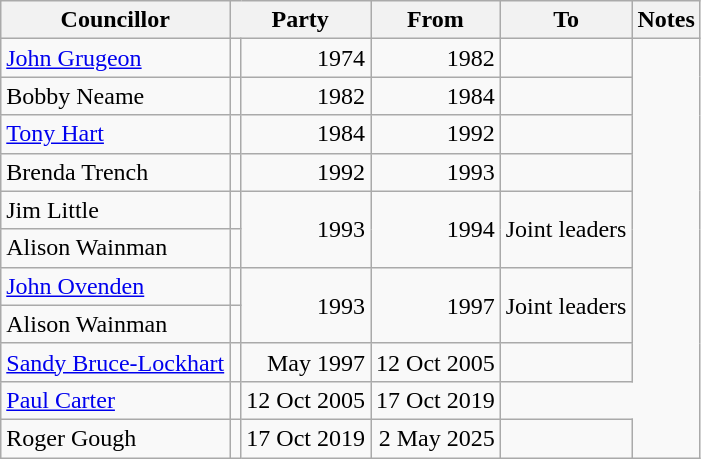<table class=wikitable>
<tr>
<th>Councillor</th>
<th colspan=2>Party</th>
<th>From</th>
<th>To</th>
<th>Notes</th>
</tr>
<tr>
<td><a href='#'>John Grugeon</a></td>
<td></td>
<td align=right>1974</td>
<td align=right>1982</td>
<td></td>
</tr>
<tr>
<td>Bobby Neame</td>
<td></td>
<td align=right>1982</td>
<td align=right>1984</td>
<td></td>
</tr>
<tr>
<td><a href='#'>Tony Hart</a></td>
<td></td>
<td align=right>1984</td>
<td align=right>1992</td>
<td></td>
</tr>
<tr>
<td>Brenda Trench</td>
<td></td>
<td align=right>1992</td>
<td align=right>1993</td>
<td></td>
</tr>
<tr>
<td>Jim Little</td>
<td></td>
<td rowspan=2 align=right>1993</td>
<td rowspan=2 align=right>1994</td>
<td rowspan=2>Joint leaders</td>
</tr>
<tr>
<td>Alison Wainman</td>
<td></td>
</tr>
<tr>
<td><a href='#'>John Ovenden</a></td>
<td></td>
<td rowspan=2 align=right>1993</td>
<td rowspan=2 align=right>1997</td>
<td rowspan=2>Joint leaders</td>
</tr>
<tr>
<td>Alison Wainman</td>
<td></td>
</tr>
<tr>
<td><a href='#'>Sandy Bruce-Lockhart</a></td>
<td></td>
<td align=right>May 1997</td>
<td align=right>12 Oct 2005</td>
<td></td>
</tr>
<tr>
<td><a href='#'>Paul Carter</a></td>
<td></td>
<td align=right>12 Oct 2005</td>
<td align=right>17 Oct 2019</td>
</tr>
<tr>
<td>Roger Gough</td>
<td></td>
<td align=right>17 Oct 2019</td>
<td align=right>2 May 2025</td>
<td></td>
</tr>
</table>
